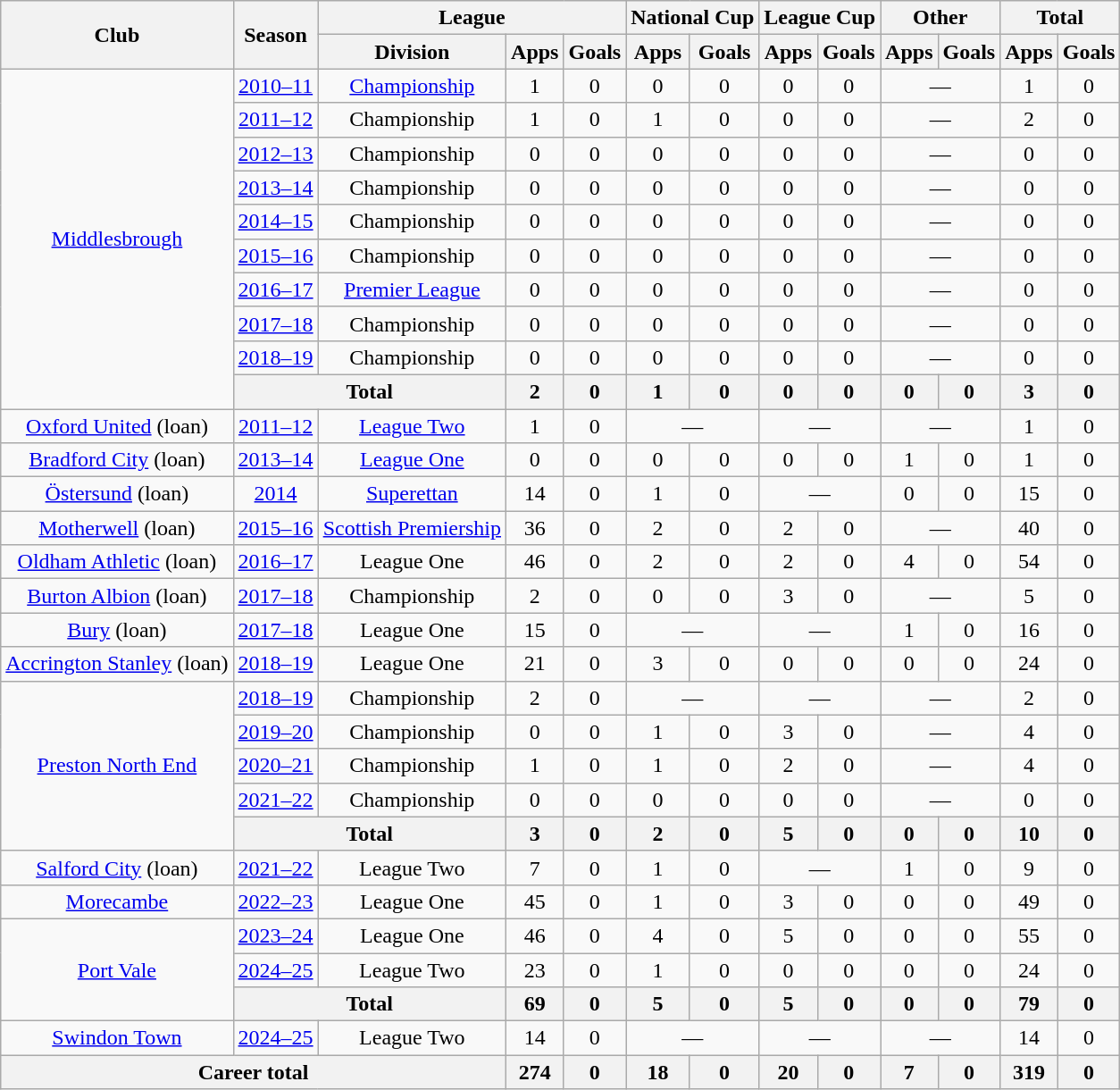<table class="wikitable" style="text-align: center">
<tr>
<th rowspan="2">Club</th>
<th rowspan="2">Season</th>
<th colspan="3">League</th>
<th colspan="2">National Cup</th>
<th colspan="2">League Cup</th>
<th colspan="2">Other</th>
<th colspan="2">Total</th>
</tr>
<tr>
<th>Division</th>
<th>Apps</th>
<th>Goals</th>
<th>Apps</th>
<th>Goals</th>
<th>Apps</th>
<th>Goals</th>
<th>Apps</th>
<th>Goals</th>
<th>Apps</th>
<th>Goals</th>
</tr>
<tr>
<td rowspan="10"><a href='#'>Middlesbrough</a></td>
<td><a href='#'>2010–11</a></td>
<td><a href='#'>Championship</a></td>
<td>1</td>
<td>0</td>
<td>0</td>
<td>0</td>
<td>0</td>
<td>0</td>
<td colspan=2>—</td>
<td>1</td>
<td>0</td>
</tr>
<tr>
<td><a href='#'>2011–12</a></td>
<td>Championship</td>
<td>1</td>
<td>0</td>
<td>1</td>
<td>0</td>
<td>0</td>
<td>0</td>
<td colspan=2>—</td>
<td>2</td>
<td>0</td>
</tr>
<tr>
<td><a href='#'>2012–13</a></td>
<td>Championship</td>
<td>0</td>
<td>0</td>
<td>0</td>
<td>0</td>
<td>0</td>
<td>0</td>
<td colspan=2>—</td>
<td>0</td>
<td>0</td>
</tr>
<tr>
<td><a href='#'>2013–14</a></td>
<td>Championship</td>
<td>0</td>
<td>0</td>
<td>0</td>
<td>0</td>
<td>0</td>
<td>0</td>
<td colspan=2>—</td>
<td>0</td>
<td>0</td>
</tr>
<tr>
<td><a href='#'>2014–15</a></td>
<td>Championship</td>
<td>0</td>
<td>0</td>
<td>0</td>
<td>0</td>
<td>0</td>
<td>0</td>
<td colspan=2>—</td>
<td>0</td>
<td>0</td>
</tr>
<tr>
<td><a href='#'>2015–16</a></td>
<td>Championship</td>
<td>0</td>
<td>0</td>
<td>0</td>
<td>0</td>
<td>0</td>
<td>0</td>
<td colspan=2>—</td>
<td>0</td>
<td>0</td>
</tr>
<tr>
<td><a href='#'>2016–17</a></td>
<td><a href='#'>Premier League</a></td>
<td>0</td>
<td>0</td>
<td>0</td>
<td>0</td>
<td>0</td>
<td>0</td>
<td colspan=2>—</td>
<td>0</td>
<td>0</td>
</tr>
<tr>
<td><a href='#'>2017–18</a></td>
<td>Championship</td>
<td>0</td>
<td>0</td>
<td>0</td>
<td>0</td>
<td>0</td>
<td>0</td>
<td colspan=2>—</td>
<td>0</td>
<td>0</td>
</tr>
<tr>
<td><a href='#'>2018–19</a></td>
<td>Championship</td>
<td>0</td>
<td>0</td>
<td>0</td>
<td>0</td>
<td>0</td>
<td>0</td>
<td colspan=2>—</td>
<td>0</td>
<td>0</td>
</tr>
<tr>
<th colspan="2">Total</th>
<th>2</th>
<th>0</th>
<th>1</th>
<th>0</th>
<th>0</th>
<th>0</th>
<th>0</th>
<th>0</th>
<th>3</th>
<th>0</th>
</tr>
<tr>
<td><a href='#'>Oxford United</a> (loan)</td>
<td><a href='#'>2011–12</a></td>
<td><a href='#'>League Two</a></td>
<td>1</td>
<td>0</td>
<td colspan=2>—</td>
<td colspan=2>—</td>
<td colspan=2>—</td>
<td>1</td>
<td>0</td>
</tr>
<tr>
<td><a href='#'>Bradford City</a> (loan)</td>
<td><a href='#'>2013–14</a></td>
<td><a href='#'>League One</a></td>
<td>0</td>
<td>0</td>
<td>0</td>
<td>0</td>
<td>0</td>
<td>0</td>
<td>1</td>
<td>0</td>
<td>1</td>
<td>0</td>
</tr>
<tr>
<td><a href='#'>Östersund</a> (loan)</td>
<td><a href='#'>2014</a></td>
<td><a href='#'>Superettan</a></td>
<td>14</td>
<td>0</td>
<td>1</td>
<td>0</td>
<td colspan="2">—</td>
<td>0</td>
<td>0</td>
<td>15</td>
<td>0</td>
</tr>
<tr>
<td><a href='#'>Motherwell</a> (loan)</td>
<td><a href='#'>2015–16</a></td>
<td><a href='#'>Scottish Premiership</a></td>
<td>36</td>
<td>0</td>
<td>2</td>
<td>0</td>
<td>2</td>
<td>0</td>
<td colspan=2>—</td>
<td>40</td>
<td>0</td>
</tr>
<tr>
<td><a href='#'>Oldham Athletic</a> (loan)</td>
<td><a href='#'>2016–17</a></td>
<td>League One</td>
<td>46</td>
<td>0</td>
<td>2</td>
<td>0</td>
<td>2</td>
<td>0</td>
<td>4</td>
<td>0</td>
<td>54</td>
<td>0</td>
</tr>
<tr>
<td><a href='#'>Burton Albion</a> (loan)</td>
<td><a href='#'>2017–18</a></td>
<td>Championship</td>
<td>2</td>
<td>0</td>
<td>0</td>
<td>0</td>
<td>3</td>
<td>0</td>
<td colspan=2>—</td>
<td>5</td>
<td>0</td>
</tr>
<tr>
<td><a href='#'>Bury</a> (loan)</td>
<td><a href='#'>2017–18</a></td>
<td>League One</td>
<td>15</td>
<td>0</td>
<td colspan=2>—</td>
<td colspan=2>—</td>
<td>1</td>
<td>0</td>
<td>16</td>
<td>0</td>
</tr>
<tr>
<td><a href='#'>Accrington Stanley</a> (loan)</td>
<td><a href='#'>2018–19</a></td>
<td>League One</td>
<td>21</td>
<td>0</td>
<td>3</td>
<td>0</td>
<td>0</td>
<td>0</td>
<td>0</td>
<td>0</td>
<td>24</td>
<td>0</td>
</tr>
<tr>
<td rowspan=5><a href='#'>Preston North End</a></td>
<td><a href='#'>2018–19</a></td>
<td>Championship</td>
<td>2</td>
<td>0</td>
<td colspan=2>—</td>
<td colspan=2>—</td>
<td colspan=2>—</td>
<td>2</td>
<td>0</td>
</tr>
<tr>
<td><a href='#'>2019–20</a></td>
<td>Championship</td>
<td>0</td>
<td>0</td>
<td>1</td>
<td>0</td>
<td>3</td>
<td>0</td>
<td colspan=2>—</td>
<td>4</td>
<td>0</td>
</tr>
<tr>
<td><a href='#'>2020–21</a></td>
<td>Championship</td>
<td>1</td>
<td>0</td>
<td>1</td>
<td>0</td>
<td>2</td>
<td>0</td>
<td colspan=2>—</td>
<td>4</td>
<td>0</td>
</tr>
<tr>
<td><a href='#'>2021–22</a></td>
<td>Championship</td>
<td>0</td>
<td>0</td>
<td>0</td>
<td>0</td>
<td>0</td>
<td>0</td>
<td colspan=2>—</td>
<td>0</td>
<td>0</td>
</tr>
<tr>
<th colspan="2">Total</th>
<th>3</th>
<th>0</th>
<th>2</th>
<th>0</th>
<th>5</th>
<th>0</th>
<th>0</th>
<th>0</th>
<th>10</th>
<th>0</th>
</tr>
<tr>
<td><a href='#'>Salford City</a> (loan)</td>
<td><a href='#'>2021–22</a></td>
<td>League Two</td>
<td>7</td>
<td>0</td>
<td>1</td>
<td>0</td>
<td colspan=2>—</td>
<td>1</td>
<td>0</td>
<td>9</td>
<td>0</td>
</tr>
<tr>
<td><a href='#'>Morecambe</a></td>
<td><a href='#'>2022–23</a></td>
<td>League One</td>
<td>45</td>
<td>0</td>
<td>1</td>
<td>0</td>
<td>3</td>
<td>0</td>
<td>0</td>
<td>0</td>
<td>49</td>
<td>0</td>
</tr>
<tr>
<td rowspan=3><a href='#'>Port Vale</a></td>
<td><a href='#'>2023–24</a></td>
<td>League One</td>
<td>46</td>
<td>0</td>
<td>4</td>
<td>0</td>
<td>5</td>
<td>0</td>
<td>0</td>
<td>0</td>
<td>55</td>
<td>0</td>
</tr>
<tr>
<td><a href='#'>2024–25</a></td>
<td>League Two</td>
<td>23</td>
<td>0</td>
<td>1</td>
<td>0</td>
<td>0</td>
<td>0</td>
<td>0</td>
<td>0</td>
<td>24</td>
<td>0</td>
</tr>
<tr>
<th colspan="2">Total</th>
<th>69</th>
<th>0</th>
<th>5</th>
<th>0</th>
<th>5</th>
<th>0</th>
<th>0</th>
<th>0</th>
<th>79</th>
<th>0</th>
</tr>
<tr>
<td><a href='#'>Swindon Town</a></td>
<td><a href='#'>2024–25</a></td>
<td>League Two</td>
<td>14</td>
<td>0</td>
<td colspan=2>—</td>
<td colspan=2>—</td>
<td colspan=2>—</td>
<td>14</td>
<td>0</td>
</tr>
<tr>
<th colspan="3">Career total</th>
<th>274</th>
<th>0</th>
<th>18</th>
<th>0</th>
<th>20</th>
<th>0</th>
<th>7</th>
<th>0</th>
<th>319</th>
<th>0</th>
</tr>
</table>
